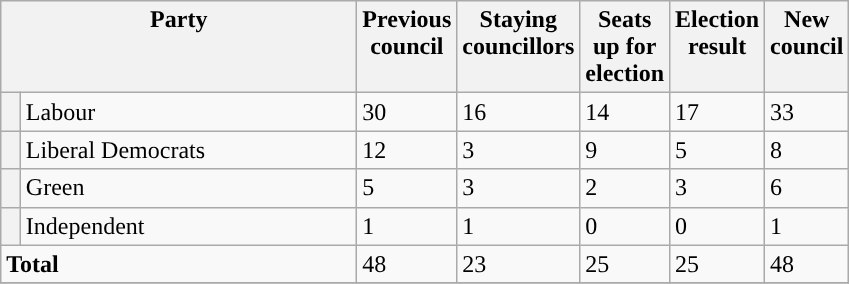<table class="wikitable">
<tr>
<th valign=top colspan="2" style="width: 230px">Party</th>
<th valign=top style="width: 30px">Previous council</th>
<th valign=top style="width: 30px">Staying councillors</th>
<th valign=top style="width: 30px">Seats up for election</th>
<th valign=top style="width: 30px">Election result</th>
<th valign=top style="width: 30px">New council</th>
</tr>
<tr>
<th style="background-color: "></th>
<td>Labour</td>
<td>30</td>
<td>16</td>
<td>14</td>
<td>17</td>
<td>33</td>
</tr>
<tr>
<th style="background-color: "></th>
<td>Liberal Democrats</td>
<td>12</td>
<td>3</td>
<td>9</td>
<td>5</td>
<td>8</td>
</tr>
<tr>
<th style="background-color: "></th>
<td>Green</td>
<td>5</td>
<td>3</td>
<td>2</td>
<td>3</td>
<td>6</td>
</tr>
<tr>
<th style="background-color: "></th>
<td>Independent</td>
<td>1</td>
<td>1</td>
<td>0</td>
<td>0</td>
<td>1</td>
</tr>
<tr>
<td colspan="2"><strong>Total</strong></td>
<td>48</td>
<td>23</td>
<td>25</td>
<td>25</td>
<td>48</td>
</tr>
<tr>
</tr>
</table>
